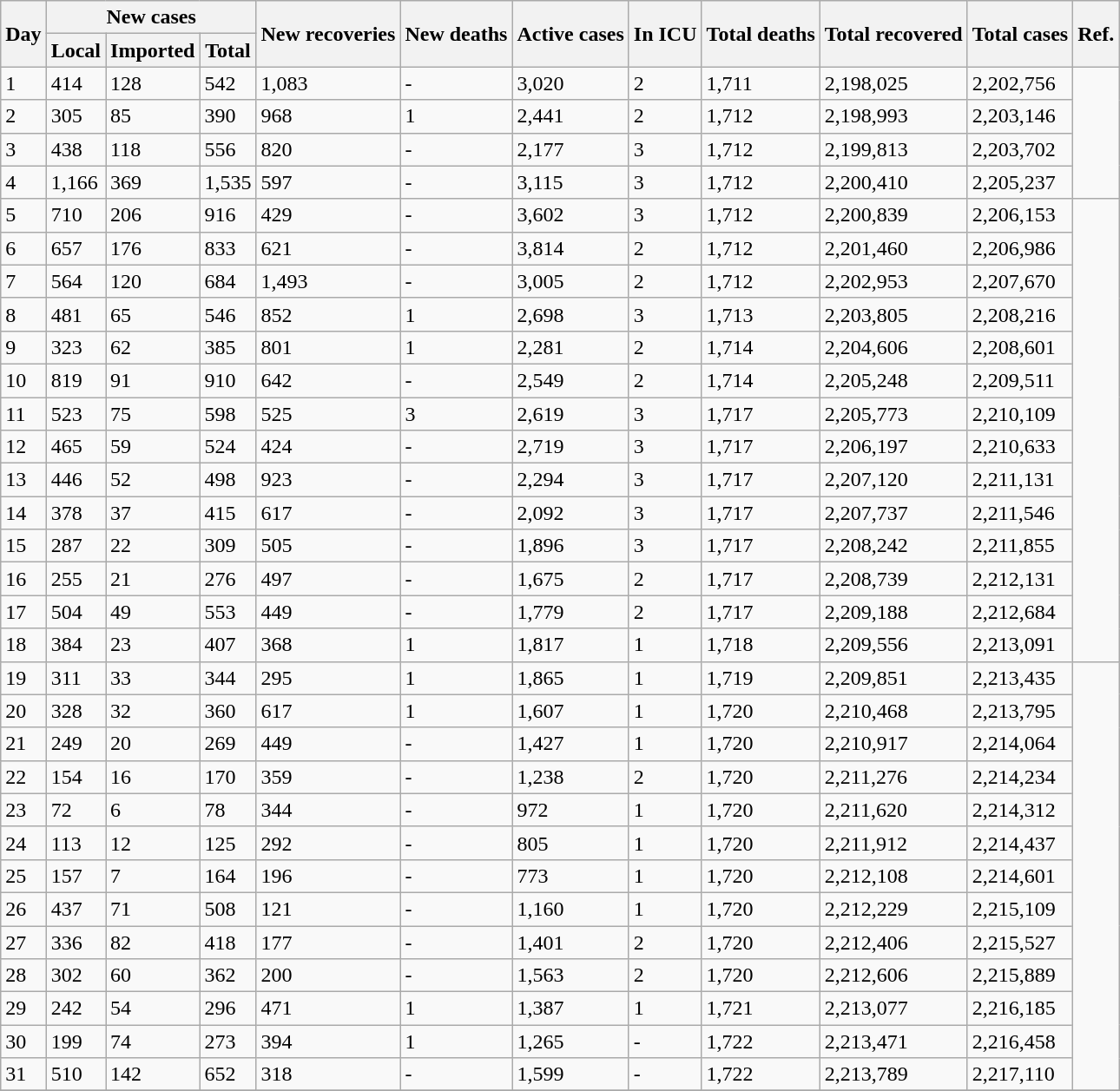<table class="wikitable">
<tr>
<th rowspan="2">Day</th>
<th colspan="3">New cases</th>
<th rowspan="2">New recoveries</th>
<th rowspan="2">New deaths</th>
<th rowspan="2">Active cases</th>
<th rowspan="2">In ICU</th>
<th rowspan="2">Total deaths</th>
<th rowspan="2">Total recovered</th>
<th rowspan="2">Total cases</th>
<th rowspan="2">Ref.</th>
</tr>
<tr>
<th>Local</th>
<th>Imported</th>
<th>Total</th>
</tr>
<tr>
<td>1</td>
<td>414</td>
<td>128</td>
<td>542</td>
<td>1,083</td>
<td>-</td>
<td>3,020</td>
<td>2</td>
<td>1,711</td>
<td>2,198,025</td>
<td>2,202,756</td>
<td rowspan="4"></td>
</tr>
<tr>
<td>2</td>
<td>305</td>
<td>85</td>
<td>390</td>
<td>968</td>
<td>1</td>
<td>2,441</td>
<td>2</td>
<td>1,712</td>
<td>2,198,993</td>
<td>2,203,146</td>
</tr>
<tr>
<td>3</td>
<td>438</td>
<td>118</td>
<td>556</td>
<td>820</td>
<td>-</td>
<td>2,177</td>
<td>3</td>
<td>1,712</td>
<td>2,199,813</td>
<td>2,203,702</td>
</tr>
<tr>
<td>4</td>
<td>1,166</td>
<td>369</td>
<td>1,535</td>
<td>597</td>
<td>-</td>
<td>3,115</td>
<td>3</td>
<td>1,712</td>
<td>2,200,410</td>
<td>2,205,237</td>
</tr>
<tr>
<td>5</td>
<td>710</td>
<td>206</td>
<td>916</td>
<td>429</td>
<td>-</td>
<td>3,602</td>
<td>3</td>
<td>1,712</td>
<td>2,200,839</td>
<td>2,206,153</td>
<td rowspan="14"></td>
</tr>
<tr>
<td>6</td>
<td>657</td>
<td>176</td>
<td>833</td>
<td>621</td>
<td>-</td>
<td>3,814</td>
<td>2</td>
<td>1,712</td>
<td>2,201,460</td>
<td>2,206,986</td>
</tr>
<tr>
<td>7</td>
<td>564</td>
<td>120</td>
<td>684</td>
<td>1,493</td>
<td>-</td>
<td>3,005</td>
<td>2</td>
<td>1,712</td>
<td>2,202,953</td>
<td>2,207,670</td>
</tr>
<tr>
<td>8</td>
<td>481</td>
<td>65</td>
<td>546</td>
<td>852</td>
<td>1</td>
<td>2,698</td>
<td>3</td>
<td>1,713</td>
<td>2,203,805</td>
<td>2,208,216</td>
</tr>
<tr>
<td>9</td>
<td>323</td>
<td>62</td>
<td>385</td>
<td>801</td>
<td>1</td>
<td>2,281</td>
<td>2</td>
<td>1,714</td>
<td>2,204,606</td>
<td>2,208,601</td>
</tr>
<tr>
<td>10</td>
<td>819</td>
<td>91</td>
<td>910</td>
<td>642</td>
<td>-</td>
<td>2,549</td>
<td>2</td>
<td>1,714</td>
<td>2,205,248</td>
<td>2,209,511</td>
</tr>
<tr>
<td>11</td>
<td>523</td>
<td>75</td>
<td>598</td>
<td>525</td>
<td>3</td>
<td>2,619</td>
<td>3</td>
<td>1,717</td>
<td>2,205,773</td>
<td>2,210,109</td>
</tr>
<tr>
<td>12</td>
<td>465</td>
<td>59</td>
<td>524</td>
<td>424</td>
<td>-</td>
<td>2,719</td>
<td>3</td>
<td>1,717</td>
<td>2,206,197</td>
<td>2,210,633</td>
</tr>
<tr>
<td>13</td>
<td>446</td>
<td>52</td>
<td>498</td>
<td>923</td>
<td>-</td>
<td>2,294</td>
<td>3</td>
<td>1,717</td>
<td>2,207,120</td>
<td>2,211,131</td>
</tr>
<tr>
<td>14</td>
<td>378</td>
<td>37</td>
<td>415</td>
<td>617</td>
<td>-</td>
<td>2,092</td>
<td>3</td>
<td>1,717</td>
<td>2,207,737</td>
<td>2,211,546</td>
</tr>
<tr>
<td>15</td>
<td>287</td>
<td>22</td>
<td>309</td>
<td>505</td>
<td>-</td>
<td>1,896</td>
<td>3</td>
<td>1,717</td>
<td>2,208,242</td>
<td>2,211,855</td>
</tr>
<tr>
<td>16</td>
<td>255</td>
<td>21</td>
<td>276</td>
<td>497</td>
<td>-</td>
<td>1,675</td>
<td>2</td>
<td>1,717</td>
<td>2,208,739</td>
<td>2,212,131</td>
</tr>
<tr>
<td>17</td>
<td>504</td>
<td>49</td>
<td>553</td>
<td>449</td>
<td>-</td>
<td>1,779</td>
<td>2</td>
<td>1,717</td>
<td>2,209,188</td>
<td>2,212,684</td>
</tr>
<tr>
<td>18</td>
<td>384</td>
<td>23</td>
<td>407</td>
<td>368</td>
<td>1</td>
<td>1,817</td>
<td>1</td>
<td>1,718</td>
<td>2,209,556</td>
<td>2,213,091</td>
</tr>
<tr>
<td>19</td>
<td>311</td>
<td>33</td>
<td>344</td>
<td>295</td>
<td>1</td>
<td>1,865</td>
<td>1</td>
<td>1,719</td>
<td>2,209,851</td>
<td>2,213,435</td>
<td rowspan="13"></td>
</tr>
<tr>
<td>20</td>
<td>328</td>
<td>32</td>
<td>360</td>
<td>617</td>
<td>1</td>
<td>1,607</td>
<td>1</td>
<td>1,720</td>
<td>2,210,468</td>
<td>2,213,795</td>
</tr>
<tr>
<td>21</td>
<td>249</td>
<td>20</td>
<td>269</td>
<td>449</td>
<td>-</td>
<td>1,427</td>
<td>1</td>
<td>1,720</td>
<td>2,210,917</td>
<td>2,214,064</td>
</tr>
<tr>
<td>22</td>
<td>154</td>
<td>16</td>
<td>170</td>
<td>359</td>
<td>-</td>
<td>1,238</td>
<td>2</td>
<td>1,720</td>
<td>2,211,276</td>
<td>2,214,234</td>
</tr>
<tr>
<td>23</td>
<td>72</td>
<td>6</td>
<td>78</td>
<td>344</td>
<td>-</td>
<td>972</td>
<td>1</td>
<td>1,720</td>
<td>2,211,620</td>
<td>2,214,312</td>
</tr>
<tr>
<td>24</td>
<td>113</td>
<td>12</td>
<td>125</td>
<td>292</td>
<td>-</td>
<td>805</td>
<td>1</td>
<td>1,720</td>
<td>2,211,912</td>
<td>2,214,437</td>
</tr>
<tr>
<td>25</td>
<td>157</td>
<td>7</td>
<td>164</td>
<td>196</td>
<td>-</td>
<td>773</td>
<td>1</td>
<td>1,720</td>
<td>2,212,108</td>
<td>2,214,601</td>
</tr>
<tr>
<td>26</td>
<td>437</td>
<td>71</td>
<td>508</td>
<td>121</td>
<td>-</td>
<td>1,160</td>
<td>1</td>
<td>1,720</td>
<td>2,212,229</td>
<td>2,215,109</td>
</tr>
<tr>
<td>27</td>
<td>336</td>
<td>82</td>
<td>418</td>
<td>177</td>
<td>-</td>
<td>1,401</td>
<td>2</td>
<td>1,720</td>
<td>2,212,406</td>
<td>2,215,527</td>
</tr>
<tr>
<td>28</td>
<td>302</td>
<td>60</td>
<td>362</td>
<td>200</td>
<td>-</td>
<td>1,563</td>
<td>2</td>
<td>1,720</td>
<td>2,212,606</td>
<td>2,215,889</td>
</tr>
<tr>
<td>29</td>
<td>242</td>
<td>54</td>
<td>296</td>
<td>471</td>
<td>1</td>
<td>1,387</td>
<td>1</td>
<td>1,721</td>
<td>2,213,077</td>
<td>2,216,185</td>
</tr>
<tr>
<td>30</td>
<td>199</td>
<td>74</td>
<td>273</td>
<td>394</td>
<td>1</td>
<td>1,265</td>
<td>-</td>
<td>1,722</td>
<td>2,213,471</td>
<td>2,216,458</td>
</tr>
<tr>
<td>31</td>
<td>510</td>
<td>142</td>
<td>652</td>
<td>318</td>
<td>-</td>
<td>1,599</td>
<td>-</td>
<td>1,722</td>
<td>2,213,789</td>
<td>2,217,110</td>
</tr>
<tr>
</tr>
</table>
